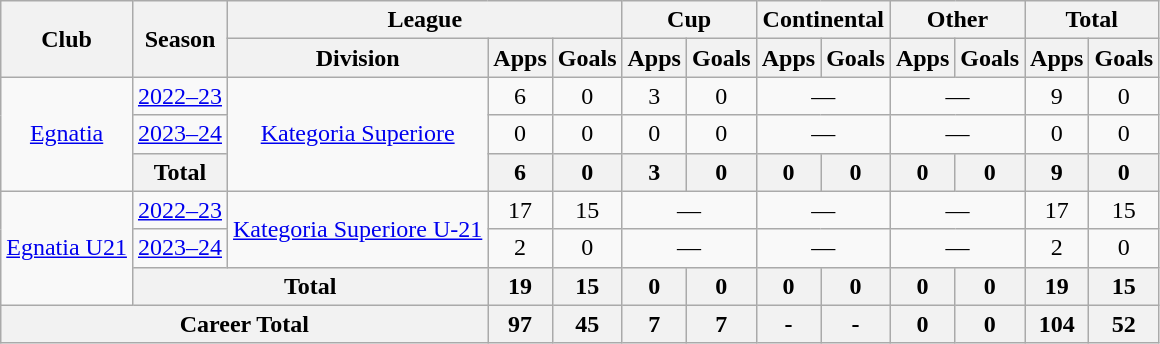<table class="wikitable" style="text-align:center">
<tr>
<th rowspan="2">Club</th>
<th rowspan="2">Season</th>
<th colspan="3">League</th>
<th colspan="2">Cup</th>
<th colspan="2">Continental</th>
<th colspan="2">Other</th>
<th colspan="2">Total</th>
</tr>
<tr>
<th>Division</th>
<th>Apps</th>
<th>Goals</th>
<th>Apps</th>
<th>Goals</th>
<th>Apps</th>
<th>Goals</th>
<th>Apps</th>
<th>Goals</th>
<th>Apps</th>
<th>Goals</th>
</tr>
<tr>
<td rowspan="3"><a href='#'>Egnatia</a></td>
<td><a href='#'>2022–23</a></td>
<td rowspan="3"><a href='#'>Kategoria Superiore</a></td>
<td>6</td>
<td>0</td>
<td>3</td>
<td>0</td>
<td colspan="2">—</td>
<td colspan="2">—</td>
<td>9</td>
<td>0</td>
</tr>
<tr>
<td><a href='#'>2023–24</a></td>
<td>0</td>
<td>0</td>
<td>0</td>
<td>0</td>
<td colspan="2">—</td>
<td colspan="2">—</td>
<td>0</td>
<td>0</td>
</tr>
<tr>
<th>Total</th>
<th>6</th>
<th>0</th>
<th>3</th>
<th>0</th>
<th>0</th>
<th>0</th>
<th>0</th>
<th>0</th>
<th>9</th>
<th>0</th>
</tr>
<tr>
<td rowspan="3"><a href='#'>Egnatia U21</a></td>
<td><a href='#'>2022–23</a></td>
<td rowspan="2"><a href='#'>Kategoria Superiore U-21</a></td>
<td>17</td>
<td>15</td>
<td colspan="2">—</td>
<td colspan="2">—</td>
<td colspan="2">—</td>
<td>17</td>
<td>15</td>
</tr>
<tr>
<td><a href='#'>2023–24</a></td>
<td>2</td>
<td>0</td>
<td colspan="2">—</td>
<td colspan="2">—</td>
<td colspan="2">—</td>
<td>2</td>
<td>0</td>
</tr>
<tr>
<th colspan="2">Total</th>
<th>19</th>
<th>15</th>
<th>0</th>
<th>0</th>
<th>0</th>
<th>0</th>
<th>0</th>
<th>0</th>
<th>19</th>
<th>15</th>
</tr>
<tr>
<th colspan="3">Career Total</th>
<th>97</th>
<th>45</th>
<th>7</th>
<th>7</th>
<th>-</th>
<th>-</th>
<th>0</th>
<th>0</th>
<th>104</th>
<th>52</th>
</tr>
</table>
